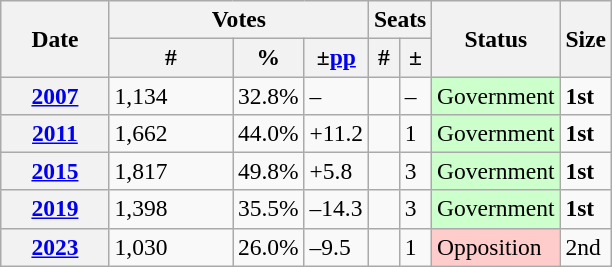<table class="wikitable" style="font-size:98%;">
<tr>
<th width="65" rowspan="2">Date</th>
<th colspan="3">Votes</th>
<th colspan="2">Seats</th>
<th rowspan="2">Status</th>
<th rowspan="2">Size</th>
</tr>
<tr>
<th width="75">#</th>
<th>%</th>
<th>±<a href='#'>pp</a></th>
<th>#</th>
<th>±</th>
</tr>
<tr>
<th><a href='#'>2007</a></th>
<td>1,134</td>
<td>32.8%</td>
<td>–</td>
<td style="text-align:center;"></td>
<td>–</td>
<td style="background-color:#cfc;">Government</td>
<td><strong>1st</strong></td>
</tr>
<tr>
<th><a href='#'>2011</a></th>
<td>1,662</td>
<td>44.0%</td>
<td>+11.2</td>
<td style="text-align:center;"></td>
<td>1</td>
<td style="background-color:#cfc;">Government</td>
<td><strong>1st</strong></td>
</tr>
<tr>
<th><a href='#'>2015</a></th>
<td>1,817</td>
<td>49.8%</td>
<td>+5.8</td>
<td style="text-align:center;"></td>
<td>3</td>
<td style="background-color:#cfc;">Government</td>
<td><strong>1st</strong></td>
</tr>
<tr>
<th><a href='#'>2019</a></th>
<td>1,398</td>
<td>35.5%</td>
<td>–14.3</td>
<td style="text-align:center;"></td>
<td>3</td>
<td style="background-color:#cfc;">Government</td>
<td><strong>1st</strong></td>
</tr>
<tr>
<th><a href='#'>2023</a></th>
<td>1,030</td>
<td>26.0%</td>
<td>–9.5</td>
<td style="text-align:center;"></td>
<td>1</td>
<td style="background-color:#fcc;">Opposition</td>
<td>2nd</td>
</tr>
</table>
